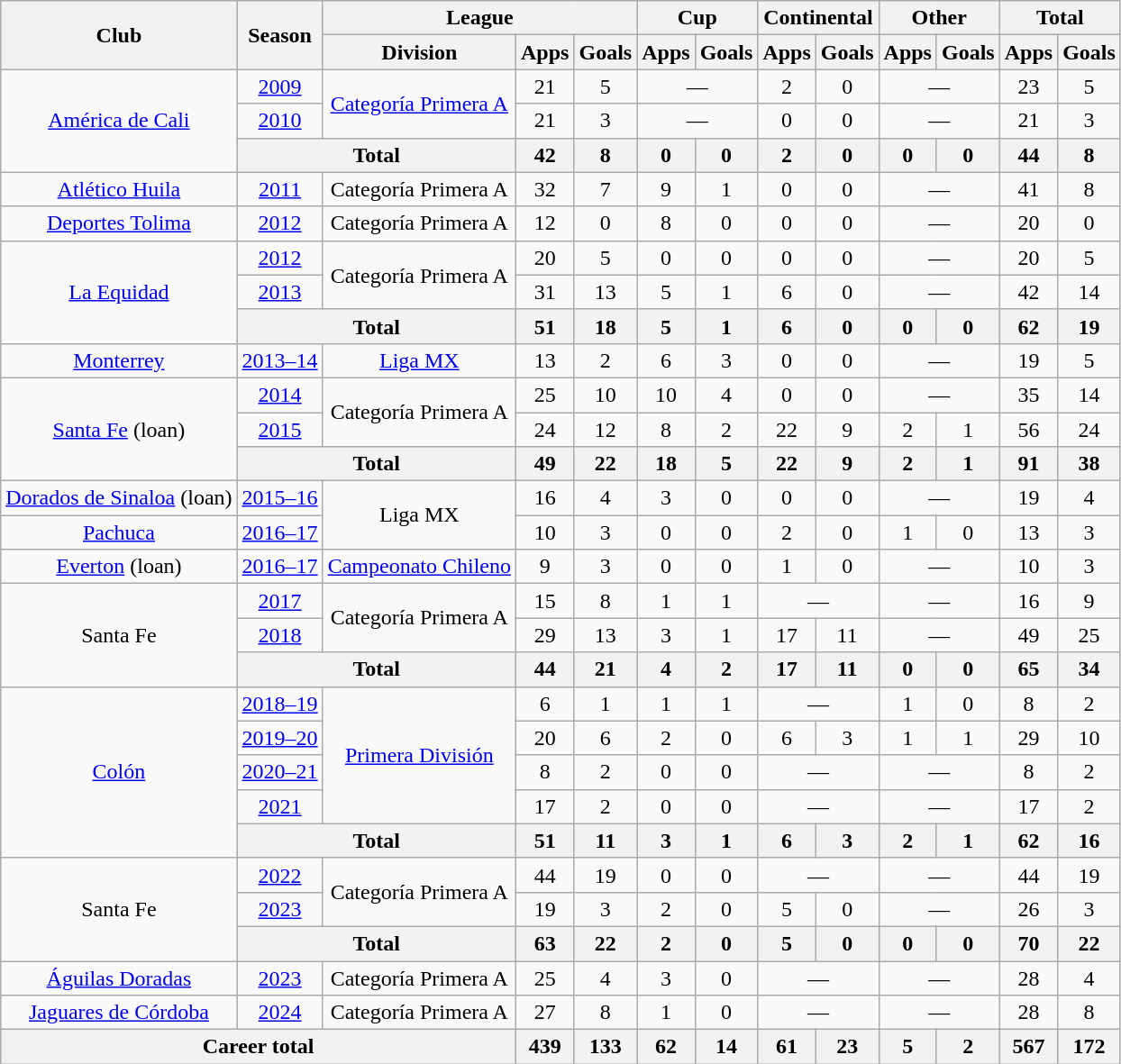<table class="wikitable", style="text-align:center">
<tr>
<th rowspan="2">Club</th>
<th rowspan="2">Season</th>
<th colspan="3">League</th>
<th colspan="2">Cup</th>
<th colspan="2">Continental</th>
<th colspan="2">Other</th>
<th colspan="2">Total</th>
</tr>
<tr>
<th>Division</th>
<th>Apps</th>
<th>Goals</th>
<th>Apps</th>
<th>Goals</th>
<th>Apps</th>
<th>Goals</th>
<th>Apps</th>
<th>Goals</th>
<th>Apps</th>
<th>Goals</th>
</tr>
<tr>
<td rowspan="3"><a href='#'>América de Cali</a></td>
<td><a href='#'>2009</a></td>
<td rowspan="2"><a href='#'>Categoría Primera A</a></td>
<td>21</td>
<td>5</td>
<td colspan="2">—</td>
<td>2</td>
<td>0</td>
<td colspan="2">—</td>
<td>23</td>
<td>5</td>
</tr>
<tr>
<td><a href='#'>2010</a></td>
<td>21</td>
<td>3</td>
<td colspan="2">—</td>
<td>0</td>
<td>0</td>
<td colspan="2">—</td>
<td>21</td>
<td>3</td>
</tr>
<tr>
<th colspan="2">Total</th>
<th>42</th>
<th>8</th>
<th>0</th>
<th>0</th>
<th>2</th>
<th>0</th>
<th>0</th>
<th>0</th>
<th>44</th>
<th>8</th>
</tr>
<tr>
<td><a href='#'>Atlético Huila</a></td>
<td><a href='#'>2011</a></td>
<td>Categoría Primera A</td>
<td>32</td>
<td>7</td>
<td>9</td>
<td>1</td>
<td>0</td>
<td>0</td>
<td colspan="2">—</td>
<td>41</td>
<td>8</td>
</tr>
<tr>
<td><a href='#'>Deportes Tolima</a></td>
<td><a href='#'>2012</a></td>
<td>Categoría Primera A</td>
<td>12</td>
<td>0</td>
<td>8</td>
<td>0</td>
<td>0</td>
<td>0</td>
<td colspan="2">—</td>
<td>20</td>
<td>0</td>
</tr>
<tr>
<td rowspan="3"><a href='#'>La Equidad</a></td>
<td><a href='#'>2012</a></td>
<td rowspan="2">Categoría Primera A</td>
<td>20</td>
<td>5</td>
<td>0</td>
<td>0</td>
<td>0</td>
<td>0</td>
<td colspan="2">—</td>
<td>20</td>
<td>5</td>
</tr>
<tr>
<td><a href='#'>2013</a></td>
<td>31</td>
<td>13</td>
<td>5</td>
<td>1</td>
<td>6</td>
<td>0</td>
<td colspan="2">—</td>
<td>42</td>
<td>14</td>
</tr>
<tr>
<th colspan="2">Total</th>
<th>51</th>
<th>18</th>
<th>5</th>
<th>1</th>
<th>6</th>
<th>0</th>
<th>0</th>
<th>0</th>
<th>62</th>
<th>19</th>
</tr>
<tr>
<td><a href='#'>Monterrey</a></td>
<td><a href='#'>2013–14</a></td>
<td><a href='#'>Liga MX</a></td>
<td>13</td>
<td>2</td>
<td>6</td>
<td>3</td>
<td>0</td>
<td>0</td>
<td colspan="2">—</td>
<td>19</td>
<td>5</td>
</tr>
<tr>
<td rowspan="3"><a href='#'>Santa Fe</a> (loan)</td>
<td><a href='#'>2014</a></td>
<td rowspan="2">Categoría Primera A</td>
<td>25</td>
<td>10</td>
<td>10</td>
<td>4</td>
<td>0</td>
<td>0</td>
<td colspan="2">—</td>
<td>35</td>
<td>14</td>
</tr>
<tr>
<td><a href='#'>2015</a></td>
<td>24</td>
<td>12</td>
<td>8</td>
<td>2</td>
<td>22</td>
<td>9</td>
<td>2</td>
<td>1</td>
<td>56</td>
<td>24</td>
</tr>
<tr>
<th colspan="2">Total</th>
<th>49</th>
<th>22</th>
<th>18</th>
<th>5</th>
<th>22</th>
<th>9</th>
<th>2</th>
<th>1</th>
<th>91</th>
<th>38</th>
</tr>
<tr>
<td><a href='#'>Dorados de Sinaloa</a> (loan)</td>
<td><a href='#'>2015–16</a></td>
<td rowspan="2">Liga MX</td>
<td>16</td>
<td>4</td>
<td>3</td>
<td>0</td>
<td>0</td>
<td>0</td>
<td colspan="2">—</td>
<td>19</td>
<td>4</td>
</tr>
<tr>
<td><a href='#'>Pachuca</a></td>
<td><a href='#'>2016–17</a></td>
<td>10</td>
<td>3</td>
<td>0</td>
<td>0</td>
<td>2</td>
<td>0</td>
<td>1</td>
<td>0</td>
<td>13</td>
<td>3</td>
</tr>
<tr>
<td><a href='#'>Everton</a> (loan)</td>
<td><a href='#'>2016–17</a></td>
<td><a href='#'>Campeonato Chileno</a></td>
<td>9</td>
<td>3</td>
<td>0</td>
<td>0</td>
<td>1</td>
<td>0</td>
<td colspan="2">—</td>
<td>10</td>
<td>3</td>
</tr>
<tr>
<td rowspan="3">Santa Fe</td>
<td><a href='#'>2017</a></td>
<td rowspan="2">Categoría Primera A</td>
<td>15</td>
<td>8</td>
<td>1</td>
<td>1</td>
<td colspan="2">—</td>
<td colspan="2">—</td>
<td>16</td>
<td>9</td>
</tr>
<tr>
<td><a href='#'>2018</a></td>
<td>29</td>
<td>13</td>
<td>3</td>
<td>1</td>
<td>17</td>
<td>11</td>
<td colspan="2">—</td>
<td>49</td>
<td>25</td>
</tr>
<tr>
<th colspan="2">Total</th>
<th>44</th>
<th>21</th>
<th>4</th>
<th>2</th>
<th>17</th>
<th>11</th>
<th>0</th>
<th>0</th>
<th>65</th>
<th>34</th>
</tr>
<tr>
<td rowspan="5"><a href='#'>Colón</a></td>
<td><a href='#'>2018–19</a></td>
<td rowspan="4"><a href='#'>Primera División</a></td>
<td>6</td>
<td>1</td>
<td>1</td>
<td>1</td>
<td colspan="2">—</td>
<td>1</td>
<td>0</td>
<td>8</td>
<td>2</td>
</tr>
<tr>
<td><a href='#'>2019–20</a></td>
<td>20</td>
<td>6</td>
<td>2</td>
<td>0</td>
<td>6</td>
<td>3</td>
<td>1</td>
<td>1</td>
<td>29</td>
<td>10</td>
</tr>
<tr>
<td><a href='#'>2020–21</a></td>
<td>8</td>
<td>2</td>
<td>0</td>
<td>0</td>
<td colspan="2">—</td>
<td colspan="2">—</td>
<td>8</td>
<td>2</td>
</tr>
<tr>
<td><a href='#'>2021</a></td>
<td>17</td>
<td>2</td>
<td>0</td>
<td>0</td>
<td colspan="2">—</td>
<td colspan="2">—</td>
<td>17</td>
<td>2</td>
</tr>
<tr>
<th colspan="2">Total</th>
<th>51</th>
<th>11</th>
<th>3</th>
<th>1</th>
<th>6</th>
<th>3</th>
<th>2</th>
<th>1</th>
<th>62</th>
<th>16</th>
</tr>
<tr>
<td rowspan="3">Santa Fe</td>
<td><a href='#'>2022</a></td>
<td rowspan="2">Categoría Primera A</td>
<td>44</td>
<td>19</td>
<td>0</td>
<td>0</td>
<td colspan="2">—</td>
<td colspan="2">—</td>
<td>44</td>
<td>19</td>
</tr>
<tr>
<td><a href='#'>2023</a></td>
<td>19</td>
<td>3</td>
<td>2</td>
<td>0</td>
<td>5</td>
<td>0</td>
<td colspan="2">—</td>
<td>26</td>
<td>3</td>
</tr>
<tr>
<th colspan="2">Total</th>
<th>63</th>
<th>22</th>
<th>2</th>
<th>0</th>
<th>5</th>
<th>0</th>
<th>0</th>
<th>0</th>
<th>70</th>
<th>22</th>
</tr>
<tr>
<td><a href='#'>Águilas Doradas</a></td>
<td><a href='#'>2023</a></td>
<td>Categoría Primera A</td>
<td>25</td>
<td>4</td>
<td>3</td>
<td>0</td>
<td colspan="2">—</td>
<td colspan="2">—</td>
<td>28</td>
<td>4</td>
</tr>
<tr>
<td><a href='#'>Jaguares de Córdoba</a></td>
<td><a href='#'>2024</a></td>
<td>Categoría Primera A</td>
<td>27</td>
<td>8</td>
<td>1</td>
<td>0</td>
<td colspan="2">—</td>
<td colspan="2">—</td>
<td>28</td>
<td>8</td>
</tr>
<tr>
<th colspan="3">Career total</th>
<th>439</th>
<th>133</th>
<th>62</th>
<th>14</th>
<th>61</th>
<th>23</th>
<th>5</th>
<th>2</th>
<th>567</th>
<th>172</th>
</tr>
</table>
